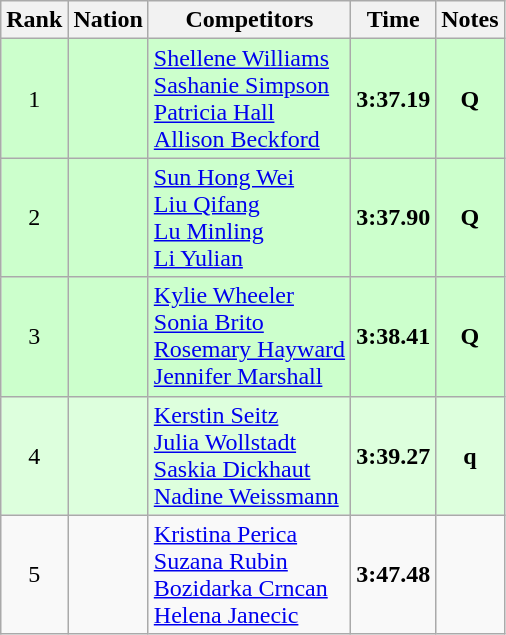<table class="wikitable sortable" style="text-align:center">
<tr>
<th>Rank</th>
<th>Nation</th>
<th>Competitors</th>
<th>Time</th>
<th>Notes</th>
</tr>
<tr bgcolor=ccffcc>
<td>1</td>
<td align=left></td>
<td align=left><a href='#'>Shellene Williams</a><br><a href='#'>Sashanie Simpson</a><br><a href='#'>Patricia Hall</a><br><a href='#'>Allison Beckford</a></td>
<td><strong>3:37.19</strong></td>
<td><strong>Q</strong></td>
</tr>
<tr bgcolor=ccffcc>
<td>2</td>
<td align=left></td>
<td align=left><a href='#'>Sun Hong Wei</a><br><a href='#'>Liu Qifang</a><br><a href='#'>Lu Minling</a><br><a href='#'>Li Yulian</a></td>
<td><strong>3:37.90</strong></td>
<td><strong>Q</strong></td>
</tr>
<tr bgcolor=ccffcc>
<td>3</td>
<td align=left></td>
<td align=left><a href='#'>Kylie Wheeler</a><br><a href='#'>Sonia Brito</a><br><a href='#'>Rosemary Hayward</a><br><a href='#'>Jennifer Marshall</a></td>
<td><strong>3:38.41</strong></td>
<td><strong>Q</strong></td>
</tr>
<tr bgcolor=ddffdd>
<td>4</td>
<td align=left></td>
<td align=left><a href='#'>Kerstin Seitz</a><br><a href='#'>Julia Wollstadt</a><br><a href='#'>Saskia Dickhaut</a><br><a href='#'>Nadine Weissmann</a></td>
<td><strong>3:39.27</strong></td>
<td><strong>q</strong></td>
</tr>
<tr>
<td>5</td>
<td align=left></td>
<td align=left><a href='#'>Kristina Perica</a><br><a href='#'>Suzana Rubin</a><br><a href='#'>Bozidarka Crncan</a><br><a href='#'>Helena Janecic</a></td>
<td><strong>3:47.48</strong></td>
<td></td>
</tr>
</table>
